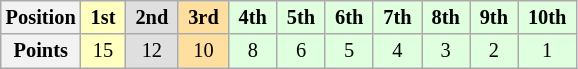<table class="wikitable" style="font-size:85%; text-align:center">
<tr>
<th>Position</th>
<td style="background:#ffffbf;"> <strong>1st</strong> </td>
<td style="background:#dfdfdf;"> <strong>2nd</strong> </td>
<td style="background:#ffdf9f;"> <strong>3rd</strong> </td>
<td style="background:#dfffdf;"> <strong>4th</strong> </td>
<td style="background:#dfffdf;"> <strong>5th</strong> </td>
<td style="background:#dfffdf;"> <strong>6th</strong> </td>
<td style="background:#dfffdf;"> <strong>7th</strong> </td>
<td style="background:#dfffdf;"> <strong>8th</strong> </td>
<td style="background:#dfffdf;"> <strong>9th</strong> </td>
<td style="background:#dfffdf;"> <strong>10th</strong> </td>
</tr>
<tr>
<th>Points</th>
<td style="background:#ffffbf;">15</td>
<td style="background:#dfdfdf;">12</td>
<td style="background:#ffdf9f;">10</td>
<td style="background:#dfffdf;">8</td>
<td style="background:#dfffdf;">6</td>
<td style="background:#dfffdf;">5</td>
<td style="background:#dfffdf;">4</td>
<td style="background:#dfffdf;">3</td>
<td style="background:#dfffdf;">2</td>
<td style="background:#dfffdf;">1</td>
</tr>
</table>
